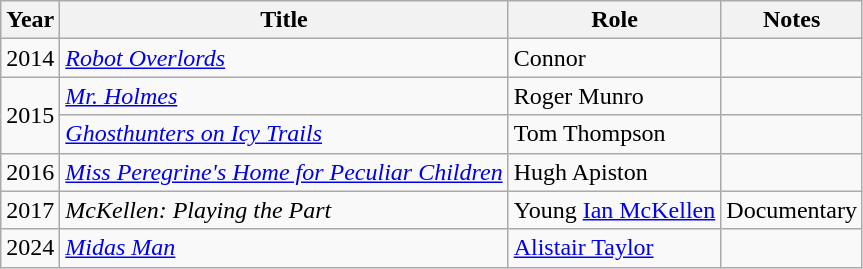<table class= "wikitable sortable">
<tr>
<th>Year</th>
<th>Title</th>
<th>Role</th>
<th class="unsortable">Notes</th>
</tr>
<tr>
<td>2014</td>
<td><em><a href='#'>Robot Overlords</a></em></td>
<td>Connor</td>
<td></td>
</tr>
<tr>
<td rowspan="2">2015</td>
<td><em><a href='#'>Mr. Holmes</a></em></td>
<td>Roger Munro</td>
<td></td>
</tr>
<tr>
<td><em><a href='#'>Ghosthunters on Icy Trails</a></em></td>
<td>Tom Thompson</td>
<td></td>
</tr>
<tr>
<td>2016</td>
<td><em><a href='#'>Miss Peregrine's Home for Peculiar Children</a></em></td>
<td>Hugh Apiston</td>
<td></td>
</tr>
<tr>
<td>2017</td>
<td><em>McKellen: Playing the Part</em></td>
<td>Young <a href='#'>Ian McKellen</a></td>
<td>Documentary</td>
</tr>
<tr>
<td>2024</td>
<td><em><a href='#'>Midas Man</a></em></td>
<td><a href='#'>Alistair Taylor</a></td>
<td></td>
</tr>
</table>
